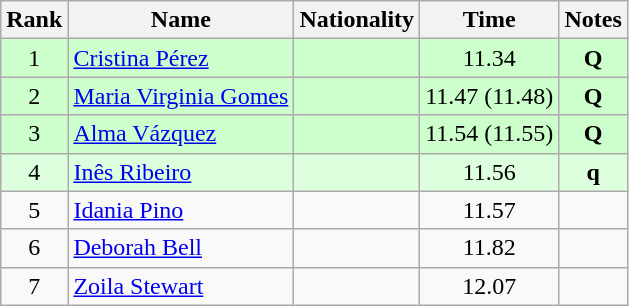<table class="wikitable sortable" style="text-align:center">
<tr>
<th>Rank</th>
<th>Name</th>
<th>Nationality</th>
<th>Time</th>
<th>Notes</th>
</tr>
<tr bgcolor=ccffcc>
<td align=center>1</td>
<td align=left><a href='#'>Cristina Pérez</a></td>
<td align=left></td>
<td>11.34</td>
<td><strong>Q</strong></td>
</tr>
<tr bgcolor=ccffcc>
<td align=center>2</td>
<td align=left><a href='#'>Maria Virginia Gomes</a></td>
<td align=left></td>
<td>11.47 (11.48)</td>
<td><strong>Q</strong></td>
</tr>
<tr bgcolor=ccffcc>
<td align=center>3</td>
<td align=left><a href='#'>Alma Vázquez</a></td>
<td align=left></td>
<td>11.54 (11.55)</td>
<td><strong>Q</strong></td>
</tr>
<tr bgcolor=ddffdd>
<td align=center>4</td>
<td align=left><a href='#'>Inês Ribeiro</a></td>
<td align=left></td>
<td>11.56</td>
<td><strong>q</strong></td>
</tr>
<tr>
<td align=center>5</td>
<td align=left><a href='#'>Idania Pino</a></td>
<td align=left></td>
<td>11.57</td>
<td></td>
</tr>
<tr>
<td align=center>6</td>
<td align=left><a href='#'>Deborah Bell</a></td>
<td align=left></td>
<td>11.82</td>
<td></td>
</tr>
<tr>
<td align=center>7</td>
<td align=left><a href='#'>Zoila Stewart</a></td>
<td align=left></td>
<td>12.07</td>
<td></td>
</tr>
</table>
